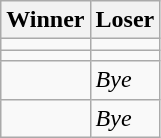<table class=wikitable>
<tr>
<th>Winner</th>
<th>Loser</th>
</tr>
<tr>
<td></td>
<td></td>
</tr>
<tr>
<td></td>
<td></td>
</tr>
<tr>
<td></td>
<td><em>Bye</em></td>
</tr>
<tr>
<td></td>
<td><em>Bye</em></td>
</tr>
</table>
